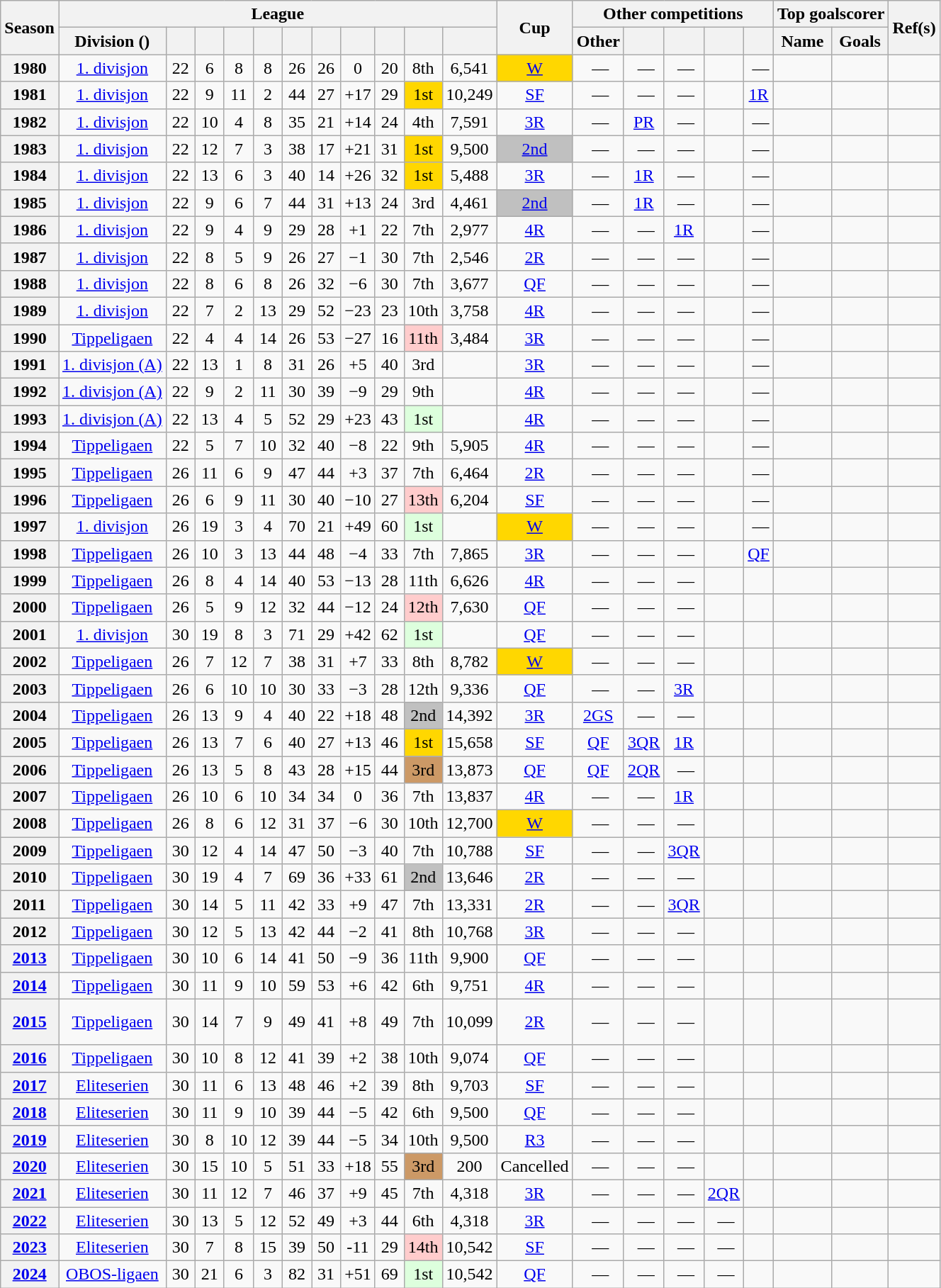<table class="wikitable plainrowheaders sortable" style="text-align:center">
<tr>
<th scope=col rowspan="2">Season</th>
<th scope=col colspan="11" class=unsortable>League</th>
<th scope=col rowspan="2">Cup</th>
<th scope=col colspan="5" class=unsortable>Other competitions</th>
<th scope=col colspan="2" class=unsortable>Top goalscorer</th>
<th scope=col rowspan="2" class=unsortable>Ref(s)</th>
</tr>
<tr>
<th scope=col>Division ()</th>
<th scope=col width="20"></th>
<th scope=col width="20"></th>
<th scope=col width="20"></th>
<th scope=col width="20"></th>
<th scope=col width="20"></th>
<th scope=col width="20"></th>
<th scope=col width="20"></th>
<th scope=col width="20"></th>
<th scope=col width="20"></th>
<th scope=col></th>
<th scope=col>Other</th>
<th scope=col width="20"></th>
<th scope=col width="20"></th>
<th scope=col width="20"></th>
<th scope=col width="20"></th>
<th scope=col>Name</th>
<th scope=col>Goals</th>
</tr>
<tr>
<th scope=row align=left>1980</th>
<td><a href='#'>1. divisjon</a></td>
<td>22</td>
<td>6</td>
<td>8</td>
<td>8</td>
<td>26</td>
<td>26</td>
<td>0</td>
<td>20</td>
<td>8th</td>
<td>6,541</td>
<td bgcolor=gold><a href='#'>W</a></td>
<td> —</td>
<td> —</td>
<td> —</td>
<td></td>
<td> —</td>
<td align=left></td>
<td></td>
<td></td>
</tr>
<tr>
<th scope=row align=left>1981</th>
<td><a href='#'>1. divisjon</a></td>
<td>22</td>
<td>9</td>
<td>11</td>
<td>2</td>
<td>44</td>
<td>27</td>
<td>+17</td>
<td>29</td>
<td bgcolor=gold>1st</td>
<td>10,249</td>
<td><a href='#'>SF</a></td>
<td> —</td>
<td> —</td>
<td> —</td>
<td></td>
<td><a href='#'>1R</a></td>
<td align=left></td>
<td></td>
<td></td>
</tr>
<tr>
<th scope=row align=left>1982</th>
<td><a href='#'>1. divisjon</a></td>
<td>22</td>
<td>10</td>
<td>4</td>
<td>8</td>
<td>35</td>
<td>21</td>
<td>+14</td>
<td>24</td>
<td>4th</td>
<td>7,591</td>
<td><a href='#'>3R</a></td>
<td> —</td>
<td><a href='#'>PR</a></td>
<td> —</td>
<td></td>
<td> —</td>
<td align=left></td>
<td></td>
<td></td>
</tr>
<tr>
<th scope=row align=left>1983</th>
<td><a href='#'>1. divisjon</a></td>
<td>22</td>
<td>12</td>
<td>7</td>
<td>3</td>
<td>38</td>
<td>17</td>
<td>+21</td>
<td>31</td>
<td bgcolor=gold>1st</td>
<td>9,500</td>
<td bgcolor=silver><a href='#'>2nd</a></td>
<td> —</td>
<td> —</td>
<td> —</td>
<td></td>
<td> —</td>
<td align=left></td>
<td></td>
<td></td>
</tr>
<tr>
<th scope=row align=left>1984</th>
<td><a href='#'>1. divisjon</a></td>
<td>22</td>
<td>13</td>
<td>6</td>
<td>3</td>
<td>40</td>
<td>14</td>
<td>+26</td>
<td>32</td>
<td bgcolor=gold>1st</td>
<td>5,488</td>
<td><a href='#'>3R</a></td>
<td> —</td>
<td><a href='#'>1R</a></td>
<td> —</td>
<td></td>
<td> —</td>
<td align=left></td>
<td></td>
<td></td>
</tr>
<tr>
<th scope=row align=left>1985</th>
<td><a href='#'>1. divisjon</a></td>
<td>22</td>
<td>9</td>
<td>6</td>
<td>7</td>
<td>44</td>
<td>31</td>
<td>+13</td>
<td>24</td>
<td>3rd</td>
<td>4,461</td>
<td bgcolor=silver><a href='#'>2nd</a></td>
<td> —</td>
<td><a href='#'>1R</a></td>
<td> —</td>
<td></td>
<td> —</td>
<td align=left></td>
<td></td>
<td></td>
</tr>
<tr>
<th scope=row align=left>1986</th>
<td><a href='#'>1. divisjon</a></td>
<td>22</td>
<td>9</td>
<td>4</td>
<td>9</td>
<td>29</td>
<td>28</td>
<td>+1</td>
<td>22</td>
<td>7th</td>
<td>2,977</td>
<td><a href='#'>4R</a></td>
<td> —</td>
<td> —</td>
<td><a href='#'>1R</a></td>
<td></td>
<td> —</td>
<td align=left></td>
<td></td>
<td></td>
</tr>
<tr>
<th scope=row align=left>1987</th>
<td><a href='#'>1. divisjon</a></td>
<td>22</td>
<td>8</td>
<td>5</td>
<td>9</td>
<td>26</td>
<td>27</td>
<td>−1</td>
<td>30</td>
<td>7th</td>
<td>2,546</td>
<td><a href='#'>2R</a></td>
<td> —</td>
<td> —</td>
<td> —</td>
<td></td>
<td> —</td>
<td align=left></td>
<td></td>
<td></td>
</tr>
<tr>
<th scope=row align=left>1988</th>
<td><a href='#'>1. divisjon</a></td>
<td>22</td>
<td>8</td>
<td>6</td>
<td>8</td>
<td>26</td>
<td>32</td>
<td>−6</td>
<td>30</td>
<td>7th</td>
<td>3,677</td>
<td><a href='#'>QF</a></td>
<td> —</td>
<td> —</td>
<td> —</td>
<td></td>
<td> —</td>
<td align=left></td>
<td></td>
<td></td>
</tr>
<tr>
<th scope=row align=left>1989</th>
<td><a href='#'>1. divisjon</a></td>
<td>22</td>
<td>7</td>
<td>2</td>
<td>13</td>
<td>29</td>
<td>52</td>
<td>−23</td>
<td>23</td>
<td>10th</td>
<td>3,758</td>
<td><a href='#'>4R</a></td>
<td> —</td>
<td> —</td>
<td> —</td>
<td></td>
<td> —</td>
<td align=left></td>
<td></td>
<td></td>
</tr>
<tr>
<th scope=row align=left>1990</th>
<td><a href='#'>Tippeligaen</a></td>
<td>22</td>
<td>4</td>
<td>4</td>
<td>14</td>
<td>26</td>
<td>53</td>
<td>−27</td>
<td>16</td>
<td bgcolor="#FFCCCC"> 11th</td>
<td>3,484</td>
<td><a href='#'>3R</a></td>
<td> —</td>
<td> —</td>
<td> —</td>
<td></td>
<td> —</td>
<td align=left></td>
<td></td>
<td></td>
</tr>
<tr>
<th scope=row align=left>1991</th>
<td><a href='#'>1. divisjon (A)</a></td>
<td>22</td>
<td>13</td>
<td>1</td>
<td>8</td>
<td>31</td>
<td>26</td>
<td>+5</td>
<td>40</td>
<td>3rd</td>
<td></td>
<td><a href='#'>3R</a></td>
<td> —</td>
<td> —</td>
<td> —</td>
<td></td>
<td> —</td>
<td align=left></td>
<td></td>
<td></td>
</tr>
<tr>
<th scope=row align=left>1992</th>
<td><a href='#'>1. divisjon (A)</a></td>
<td>22</td>
<td>9</td>
<td>2</td>
<td>11</td>
<td>30</td>
<td>39</td>
<td>−9</td>
<td>29</td>
<td>9th</td>
<td></td>
<td><a href='#'>4R</a></td>
<td> —</td>
<td> —</td>
<td> —</td>
<td></td>
<td> —</td>
<td align=left></td>
<td></td>
<td></td>
</tr>
<tr>
<th scope=row align=left>1993</th>
<td><a href='#'>1. divisjon (A)</a></td>
<td>22</td>
<td>13</td>
<td>4</td>
<td>5</td>
<td>52</td>
<td>29</td>
<td>+23</td>
<td>43</td>
<td bgcolor="#DDFFDD"> 1st</td>
<td></td>
<td><a href='#'>4R</a></td>
<td> —</td>
<td> —</td>
<td> —</td>
<td></td>
<td> —</td>
<td align=left></td>
<td></td>
<td></td>
</tr>
<tr>
<th scope=row align=left>1994</th>
<td><a href='#'>Tippeligaen</a></td>
<td>22</td>
<td>5</td>
<td>7</td>
<td>10</td>
<td>32</td>
<td>40</td>
<td>−8</td>
<td>22</td>
<td>9th</td>
<td>5,905</td>
<td><a href='#'>4R</a></td>
<td> —</td>
<td> —</td>
<td> —</td>
<td></td>
<td> —</td>
<td align=left></td>
<td></td>
<td></td>
</tr>
<tr>
<th scope=row align=left>1995</th>
<td><a href='#'>Tippeligaen</a></td>
<td>26</td>
<td>11</td>
<td>6</td>
<td>9</td>
<td>47</td>
<td>44</td>
<td>+3</td>
<td>37</td>
<td>7th</td>
<td>6,464</td>
<td><a href='#'>2R</a></td>
<td> —</td>
<td> —</td>
<td> —</td>
<td></td>
<td> —</td>
<td align=left></td>
<td></td>
<td></td>
</tr>
<tr>
<th scope=row align=left>1996</th>
<td><a href='#'>Tippeligaen</a></td>
<td>26</td>
<td>6</td>
<td>9</td>
<td>11</td>
<td>30</td>
<td>40</td>
<td>−10</td>
<td>27</td>
<td bgcolor="#FFCCCC"> 13th</td>
<td>6,204</td>
<td><a href='#'>SF</a></td>
<td> —</td>
<td> —</td>
<td> —</td>
<td></td>
<td> —</td>
<td align=left></td>
<td></td>
<td></td>
</tr>
<tr>
<th scope=row align=left>1997</th>
<td><a href='#'>1. divisjon</a></td>
<td>26</td>
<td>19</td>
<td>3</td>
<td>4</td>
<td>70</td>
<td>21</td>
<td>+49</td>
<td>60</td>
<td bgcolor="#DDFFDD"> 1st</td>
<td></td>
<td bgcolor=gold><a href='#'>W</a></td>
<td> —</td>
<td> —</td>
<td> —</td>
<td></td>
<td> —</td>
<td align=left></td>
<td></td>
<td></td>
</tr>
<tr>
<th scope=row align=left>1998</th>
<td><a href='#'>Tippeligaen</a></td>
<td>26</td>
<td>10</td>
<td>3</td>
<td>13</td>
<td>44</td>
<td>48</td>
<td>−4</td>
<td>33</td>
<td>7th</td>
<td>7,865</td>
<td><a href='#'>3R</a></td>
<td> —</td>
<td> —</td>
<td> —</td>
<td></td>
<td><a href='#'>QF</a></td>
<td align=left><br></td>
<td></td>
<td></td>
</tr>
<tr>
<th scope=row align=left>1999</th>
<td><a href='#'>Tippeligaen</a></td>
<td>26</td>
<td>8</td>
<td>4</td>
<td>14</td>
<td>40</td>
<td>53</td>
<td>−13</td>
<td>28</td>
<td>11th</td>
<td>6,626</td>
<td><a href='#'>4R</a></td>
<td> —</td>
<td> —</td>
<td> —</td>
<td></td>
<td></td>
<td align=left></td>
<td></td>
<td></td>
</tr>
<tr>
<th scope=row align=left>2000</th>
<td><a href='#'>Tippeligaen</a></td>
<td>26</td>
<td>5</td>
<td>9</td>
<td>12</td>
<td>32</td>
<td>44</td>
<td>−12</td>
<td>24</td>
<td bgcolor="#FFCCCC"> 12th</td>
<td>7,630</td>
<td><a href='#'>QF</a></td>
<td> —</td>
<td> —</td>
<td> —</td>
<td></td>
<td></td>
<td align=left></td>
<td></td>
<td></td>
</tr>
<tr>
<th scope=row align=left>2001</th>
<td><a href='#'>1. divisjon</a></td>
<td>30</td>
<td>19</td>
<td>8</td>
<td>3</td>
<td>71</td>
<td>29</td>
<td>+42</td>
<td>62</td>
<td bgcolor="#DDFFDD"> 1st</td>
<td></td>
<td><a href='#'>QF</a></td>
<td> —</td>
<td> —</td>
<td> —</td>
<td></td>
<td></td>
<td align=left></td>
<td></td>
<td></td>
</tr>
<tr>
<th scope=row align=left>2002</th>
<td><a href='#'>Tippeligaen</a></td>
<td>26</td>
<td>7</td>
<td>12</td>
<td>7</td>
<td>38</td>
<td>31</td>
<td>+7</td>
<td>33</td>
<td>8th</td>
<td>8,782</td>
<td bgcolor=gold><a href='#'>W</a></td>
<td> —</td>
<td> —</td>
<td> —</td>
<td></td>
<td></td>
<td align=left></td>
<td></td>
<td></td>
</tr>
<tr>
<th scope=row align=left>2003</th>
<td><a href='#'>Tippeligaen</a></td>
<td>26</td>
<td>6</td>
<td>10</td>
<td>10</td>
<td>30</td>
<td>33</td>
<td>−3</td>
<td>28</td>
<td>12th</td>
<td>9,336</td>
<td><a href='#'>QF</a></td>
<td> —</td>
<td> —</td>
<td><a href='#'>3R</a></td>
<td></td>
<td></td>
<td align=left></td>
<td></td>
<td></td>
</tr>
<tr>
<th scope=row align=left>2004</th>
<td><a href='#'>Tippeligaen</a></td>
<td>26</td>
<td>13</td>
<td>9</td>
<td>4</td>
<td>40</td>
<td>22</td>
<td>+18</td>
<td>48</td>
<td bgcolor=silver>2nd</td>
<td>14,392</td>
<td><a href='#'>3R</a></td>
<td><a href='#'>2GS</a></td>
<td> —</td>
<td> —</td>
<td></td>
<td></td>
<td align=left></td>
<td></td>
<td></td>
</tr>
<tr>
<th scope=row align=left>2005</th>
<td><a href='#'>Tippeligaen</a></td>
<td>26</td>
<td>13</td>
<td>7</td>
<td>6</td>
<td>40</td>
<td>27</td>
<td>+13</td>
<td>46</td>
<td bgcolor=gold>1st</td>
<td>15,658</td>
<td><a href='#'>SF</a></td>
<td><a href='#'>QF</a></td>
<td><a href='#'>3QR</a></td>
<td><a href='#'>1R</a></td>
<td></td>
<td></td>
<td align=left></td>
<td></td>
<td></td>
</tr>
<tr>
<th scope=row align=left>2006</th>
<td><a href='#'>Tippeligaen</a></td>
<td>26</td>
<td>13</td>
<td>5</td>
<td>8</td>
<td>43</td>
<td>28</td>
<td>+15</td>
<td>44</td>
<td bgcolor="#c96">3rd</td>
<td>13,873</td>
<td><a href='#'>QF</a></td>
<td><a href='#'>QF</a></td>
<td><a href='#'>2QR</a></td>
<td> —</td>
<td></td>
<td></td>
<td align=left></td>
<td></td>
<td></td>
</tr>
<tr>
<th scope=row align=left>2007</th>
<td><a href='#'>Tippeligaen</a></td>
<td>26</td>
<td>10</td>
<td>6</td>
<td>10</td>
<td>34</td>
<td>34</td>
<td>0</td>
<td>36</td>
<td>7th</td>
<td>13,837</td>
<td><a href='#'>4R</a></td>
<td> —</td>
<td> —</td>
<td><a href='#'>1R</a></td>
<td></td>
<td></td>
<td align=left></td>
<td></td>
<td></td>
</tr>
<tr>
<th scope=row align=left>2008</th>
<td><a href='#'>Tippeligaen</a></td>
<td>26</td>
<td>8</td>
<td>6</td>
<td>12</td>
<td>31</td>
<td>37</td>
<td>−6</td>
<td>30</td>
<td>10th</td>
<td>12,700</td>
<td bgcolor=gold><a href='#'>W</a></td>
<td> —</td>
<td> —</td>
<td> —</td>
<td></td>
<td></td>
<td align=left></td>
<td></td>
<td></td>
</tr>
<tr>
<th scope=row align=left>2009</th>
<td><a href='#'>Tippeligaen</a></td>
<td>30</td>
<td>12</td>
<td>4</td>
<td>14</td>
<td>47</td>
<td>50</td>
<td>−3</td>
<td>40</td>
<td>7th</td>
<td>10,788</td>
<td><a href='#'>SF</a></td>
<td> —</td>
<td> —</td>
<td><a href='#'>3QR</a></td>
<td></td>
<td></td>
<td align=left></td>
<td></td>
<td></td>
</tr>
<tr>
<th scope=row align=left>2010</th>
<td><a href='#'>Tippeligaen</a></td>
<td>30</td>
<td>19</td>
<td>4</td>
<td>7</td>
<td>69</td>
<td>36</td>
<td>+33</td>
<td>61</td>
<td bgcolor=silver>2nd</td>
<td>13,646</td>
<td><a href='#'>2R</a></td>
<td> —</td>
<td> —</td>
<td> —</td>
<td></td>
<td></td>
<td align=left></td>
<td></td>
<td></td>
</tr>
<tr>
<th scope=row align=left>2011</th>
<td><a href='#'>Tippeligaen</a></td>
<td>30</td>
<td>14</td>
<td>5</td>
<td>11</td>
<td>42</td>
<td>33</td>
<td>+9</td>
<td>47</td>
<td>7th</td>
<td>13,331</td>
<td><a href='#'>2R</a></td>
<td> —</td>
<td> —</td>
<td><a href='#'>3QR</a></td>
<td></td>
<td></td>
<td align=left></td>
<td></td>
<td></td>
</tr>
<tr>
<th scope=row align=left>2012</th>
<td><a href='#'>Tippeligaen</a></td>
<td>30</td>
<td>12</td>
<td>5</td>
<td>13</td>
<td>42</td>
<td>44</td>
<td>−2</td>
<td>41</td>
<td>8th</td>
<td>10,768</td>
<td><a href='#'>3R</a></td>
<td> —</td>
<td> —</td>
<td> —</td>
<td></td>
<td></td>
<td align=left></td>
<td></td>
<td></td>
</tr>
<tr>
<th scope=row align=left><a href='#'>2013</a></th>
<td><a href='#'>Tippeligaen</a></td>
<td>30</td>
<td>10</td>
<td>6</td>
<td>14</td>
<td>41</td>
<td>50</td>
<td>−9</td>
<td>36</td>
<td>11th</td>
<td>9,900</td>
<td><a href='#'>QF</a></td>
<td> —</td>
<td> —</td>
<td> —</td>
<td></td>
<td></td>
<td align=left></td>
<td></td>
<td></td>
</tr>
<tr>
<th scope=row align=left><a href='#'>2014</a></th>
<td><a href='#'>Tippeligaen</a></td>
<td>30</td>
<td>11</td>
<td>9</td>
<td>10</td>
<td>59</td>
<td>53</td>
<td>+6</td>
<td>42</td>
<td>6th</td>
<td>9,751</td>
<td><a href='#'>4R</a></td>
<td> —</td>
<td> —</td>
<td> —</td>
<td></td>
<td></td>
<td align=left></td>
<td></td>
<td></td>
</tr>
<tr>
<th scope=row align=left><a href='#'>2015</a></th>
<td><a href='#'>Tippeligaen</a></td>
<td>30</td>
<td>14</td>
<td>7</td>
<td>9</td>
<td>49</td>
<td>41</td>
<td>+8</td>
<td>49</td>
<td>7th</td>
<td>10,099</td>
<td><a href='#'>2R</a></td>
<td> —</td>
<td> —</td>
<td> —</td>
<td></td>
<td></td>
<td align=left> <br>  <br> </td>
<td></td>
<td></td>
</tr>
<tr>
<th scope=row align=left><a href='#'>2016</a></th>
<td><a href='#'>Tippeligaen</a></td>
<td>30</td>
<td>10</td>
<td>8</td>
<td>12</td>
<td>41</td>
<td>39</td>
<td>+2</td>
<td>38</td>
<td>10th</td>
<td>9,074</td>
<td><a href='#'>QF</a></td>
<td> —</td>
<td> —</td>
<td> —</td>
<td></td>
<td></td>
<td align=left></td>
<td></td>
<td></td>
</tr>
<tr>
<th scope=row align=left><a href='#'>2017</a></th>
<td><a href='#'>Eliteserien</a></td>
<td>30</td>
<td>11</td>
<td>6</td>
<td>13</td>
<td>48</td>
<td>46</td>
<td>+2</td>
<td>39</td>
<td>8th</td>
<td>9,703</td>
<td><a href='#'>SF</a></td>
<td> —</td>
<td> —</td>
<td> —</td>
<td></td>
<td></td>
<td align=left></td>
<td></td>
<td></td>
</tr>
<tr>
<th scope=row align=left><a href='#'>2018</a></th>
<td><a href='#'>Eliteserien</a></td>
<td>30</td>
<td>11</td>
<td>9</td>
<td>10</td>
<td>39</td>
<td>44</td>
<td>−5</td>
<td>42</td>
<td>6th</td>
<td>9,500</td>
<td><a href='#'>QF</a></td>
<td> —</td>
<td> —</td>
<td> —</td>
<td></td>
<td></td>
<td align=left></td>
<td></td>
<td></td>
</tr>
<tr>
<th scope=row align=left><a href='#'>2019</a></th>
<td><a href='#'>Eliteserien</a></td>
<td>30</td>
<td>8</td>
<td>10</td>
<td>12</td>
<td>39</td>
<td>44</td>
<td>−5</td>
<td>34</td>
<td>10th</td>
<td>9,500</td>
<td><a href='#'>R3</a></td>
<td> —</td>
<td> —</td>
<td> —</td>
<td></td>
<td></td>
<td align=left></td>
<td></td>
<td></td>
</tr>
<tr>
<th scope=row align=left><a href='#'>2020</a></th>
<td><a href='#'>Eliteserien</a></td>
<td>30</td>
<td>15</td>
<td>10</td>
<td>5</td>
<td>51</td>
<td>33</td>
<td>+18</td>
<td>55</td>
<td bgcolor="#c96">3rd</td>
<td>200</td>
<td>Cancelled</td>
<td> —</td>
<td> —</td>
<td> —</td>
<td></td>
<td></td>
<td align=left></td>
<td></td>
<td></td>
</tr>
<tr>
<th scope=row align=left><a href='#'>2021</a></th>
<td><a href='#'>Eliteserien</a></td>
<td>30</td>
<td>11</td>
<td>12</td>
<td>7</td>
<td>46</td>
<td>37</td>
<td>+9</td>
<td>45</td>
<td>7th</td>
<td>4,318</td>
<td><a href='#'>3R</a></td>
<td> —</td>
<td> —</td>
<td> —</td>
<td><a href='#'>2QR</a></td>
<td></td>
<td align=left> <br> </td>
<td></td>
<td></td>
</tr>
<tr>
<th scope=row align=left><a href='#'>2022</a></th>
<td><a href='#'>Eliteserien</a></td>
<td>30</td>
<td>13</td>
<td>5</td>
<td>12</td>
<td>52</td>
<td>49</td>
<td>+3</td>
<td>44</td>
<td>6th</td>
<td>4,318</td>
<td><a href='#'>3R</a></td>
<td> —</td>
<td> —</td>
<td> —</td>
<td> —</td>
<td></td>
<td align=left></td>
<td></td>
<td></td>
</tr>
<tr>
<th scope=row align=left><a href='#'>2023</a></th>
<td><a href='#'>Eliteserien</a></td>
<td>30</td>
<td>7</td>
<td>8</td>
<td>15</td>
<td>39</td>
<td>50</td>
<td>-11</td>
<td>29</td>
<td bgcolor="#FFCCCC"> 14th</td>
<td>10,542</td>
<td><a href='#'>SF</a></td>
<td> —</td>
<td> —</td>
<td> —</td>
<td> —</td>
<td></td>
<td align=left></td>
<td></td>
<td></td>
</tr>
<tr>
<th scope=row align=left><a href='#'>2024</a></th>
<td><a href='#'>OBOS-ligaen</a></td>
<td>30</td>
<td>21</td>
<td>6</td>
<td>3</td>
<td>82</td>
<td>31</td>
<td>+51</td>
<td>69</td>
<td bgcolor="#DDFFDD"> 1st</td>
<td>10,542</td>
<td><a href='#'>QF</a></td>
<td> —</td>
<td> —</td>
<td> —</td>
<td> —</td>
<td></td>
<td align=left> <br> </td>
<td></td>
<td></td>
</tr>
</table>
